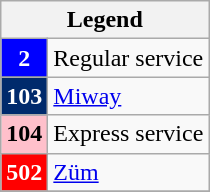<table class=wikitable style="font-size: 100%;" align="center"|>
<tr>
<th colspan=2>Legend</th>
</tr>
<tr>
<th style="background:blue; color:white" align="center">2</th>
<td>Regular service</td>
</tr>
<tr>
<th style="background:#002A6C; color:white" align="center">103</th>
<td><a href='#'>Miway</a></td>
</tr>
<tr>
<th style="background:pink; color:black" align="center">104</th>
<td>Express service</td>
</tr>
<tr>
<th style="background:red; color:white" align="center">502</th>
<td><a href='#'>Züm</a></td>
</tr>
<tr>
</tr>
</table>
